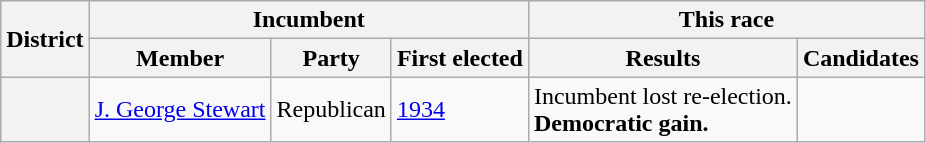<table class=wikitable>
<tr>
<th rowspan=2>District</th>
<th colspan=3>Incumbent</th>
<th colspan=2>This race</th>
</tr>
<tr>
<th>Member</th>
<th>Party</th>
<th>First elected</th>
<th>Results</th>
<th>Candidates</th>
</tr>
<tr>
<th></th>
<td><a href='#'>J. George Stewart</a></td>
<td>Republican</td>
<td><a href='#'>1934</a></td>
<td>Incumbent lost re-election.<br><strong>Democratic gain.</strong></td>
<td nowrap></td>
</tr>
</table>
